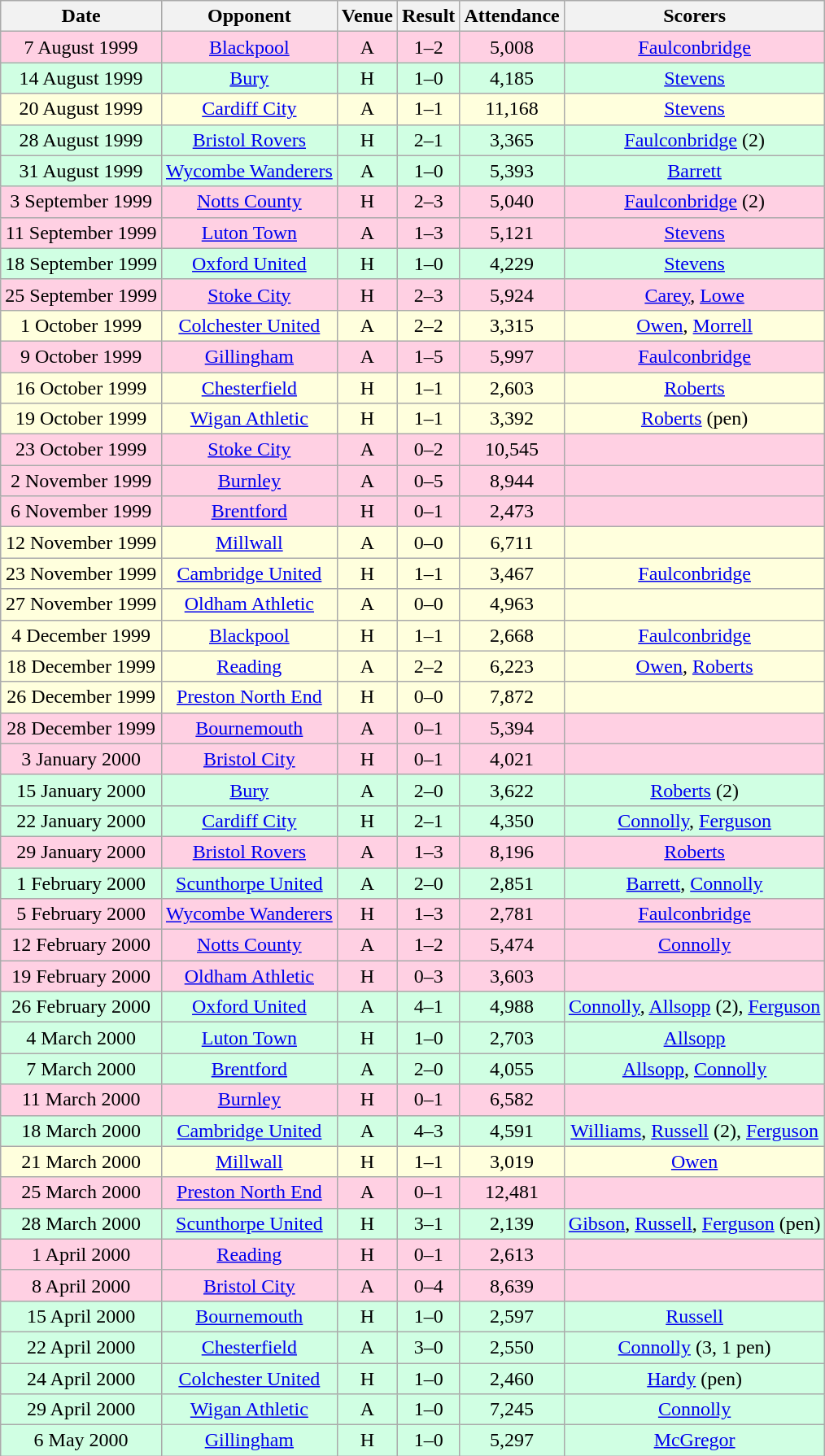<table class="wikitable sortable" style="font-size:100%; text-align:center">
<tr>
<th>Date</th>
<th>Opponent</th>
<th>Venue</th>
<th>Result</th>
<th>Attendance</th>
<th>Scorers</th>
</tr>
<tr style="background-color: #ffd0e3;">
<td>7 August 1999</td>
<td><a href='#'>Blackpool</a></td>
<td>A</td>
<td>1–2</td>
<td>5,008</td>
<td><a href='#'>Faulconbridge</a></td>
</tr>
<tr style="background-color: #d0ffe3;">
<td>14 August 1999</td>
<td><a href='#'>Bury</a></td>
<td>H</td>
<td>1–0</td>
<td>4,185</td>
<td><a href='#'>Stevens</a></td>
</tr>
<tr style="background-color: #ffffdd;">
<td>20 August 1999</td>
<td><a href='#'>Cardiff City</a></td>
<td>A</td>
<td>1–1</td>
<td>11,168</td>
<td><a href='#'>Stevens</a></td>
</tr>
<tr style="background-color: #d0ffe3;">
<td>28 August 1999</td>
<td><a href='#'>Bristol Rovers</a></td>
<td>H</td>
<td>2–1</td>
<td>3,365</td>
<td><a href='#'>Faulconbridge</a> (2)</td>
</tr>
<tr style="background-color: #d0ffe3;">
<td>31 August 1999</td>
<td><a href='#'>Wycombe Wanderers</a></td>
<td>A</td>
<td>1–0</td>
<td>5,393</td>
<td><a href='#'>Barrett</a></td>
</tr>
<tr style="background-color: #ffd0e3;">
<td>3 September 1999</td>
<td><a href='#'>Notts County</a></td>
<td>H</td>
<td>2–3</td>
<td>5,040</td>
<td><a href='#'>Faulconbridge</a> (2)</td>
</tr>
<tr style="background-color: #ffd0e3;">
<td>11 September 1999</td>
<td><a href='#'>Luton Town</a></td>
<td>A</td>
<td>1–3</td>
<td>5,121</td>
<td><a href='#'>Stevens</a></td>
</tr>
<tr style="background-color: #d0ffe3;">
<td>18 September 1999</td>
<td><a href='#'>Oxford United</a></td>
<td>H</td>
<td>1–0</td>
<td>4,229</td>
<td><a href='#'>Stevens</a></td>
</tr>
<tr style="background-color: #ffd0e3;">
<td>25 September 1999</td>
<td><a href='#'>Stoke City</a></td>
<td>H</td>
<td>2–3</td>
<td>5,924</td>
<td><a href='#'>Carey</a>, <a href='#'>Lowe</a></td>
</tr>
<tr style="background-color: #ffffdd;">
<td>1 October 1999</td>
<td><a href='#'>Colchester United</a></td>
<td>A</td>
<td>2–2</td>
<td>3,315</td>
<td><a href='#'>Owen</a>, <a href='#'>Morrell</a></td>
</tr>
<tr style="background-color: #ffd0e3;">
<td>9 October 1999</td>
<td><a href='#'>Gillingham</a></td>
<td>A</td>
<td>1–5</td>
<td>5,997</td>
<td><a href='#'>Faulconbridge</a></td>
</tr>
<tr style="background-color: #ffffdd;">
<td>16 October 1999</td>
<td><a href='#'>Chesterfield</a></td>
<td>H</td>
<td>1–1</td>
<td>2,603</td>
<td><a href='#'>Roberts</a></td>
</tr>
<tr style="background-color: #ffffdd;">
<td>19 October 1999</td>
<td><a href='#'>Wigan Athletic</a></td>
<td>H</td>
<td>1–1</td>
<td>3,392</td>
<td><a href='#'>Roberts</a> (pen)</td>
</tr>
<tr style="background-color: #ffd0e3;">
<td>23 October 1999</td>
<td><a href='#'>Stoke City</a></td>
<td>A</td>
<td>0–2</td>
<td>10,545</td>
<td></td>
</tr>
<tr style="background-color: #ffd0e3;">
<td>2 November 1999</td>
<td><a href='#'>Burnley</a></td>
<td>A</td>
<td>0–5</td>
<td>8,944</td>
<td></td>
</tr>
<tr style="background-color: #ffd0e3;">
<td>6 November 1999</td>
<td><a href='#'>Brentford</a></td>
<td>H</td>
<td>0–1</td>
<td>2,473</td>
<td></td>
</tr>
<tr style="background-color: #ffffdd;">
<td>12 November 1999</td>
<td><a href='#'>Millwall</a></td>
<td>A</td>
<td>0–0</td>
<td>6,711</td>
<td></td>
</tr>
<tr style="background-color: #ffffdd;">
<td>23 November 1999</td>
<td><a href='#'>Cambridge United</a></td>
<td>H</td>
<td>1–1</td>
<td>3,467</td>
<td><a href='#'>Faulconbridge</a></td>
</tr>
<tr style="background-color: #ffffdd;">
<td>27 November 1999</td>
<td><a href='#'>Oldham Athletic</a></td>
<td>A</td>
<td>0–0</td>
<td>4,963</td>
<td></td>
</tr>
<tr style="background-color: #ffffdd;">
<td>4 December 1999</td>
<td><a href='#'>Blackpool</a></td>
<td>H</td>
<td>1–1</td>
<td>2,668</td>
<td><a href='#'>Faulconbridge</a></td>
</tr>
<tr style="background-color: #ffffdd;">
<td>18 December 1999</td>
<td><a href='#'>Reading</a></td>
<td>A</td>
<td>2–2</td>
<td>6,223</td>
<td><a href='#'>Owen</a>, <a href='#'>Roberts</a></td>
</tr>
<tr style="background-color: #ffffdd;">
<td>26 December 1999</td>
<td><a href='#'>Preston North End</a></td>
<td>H</td>
<td>0–0</td>
<td>7,872</td>
<td></td>
</tr>
<tr style="background-color: #ffd0e3;">
<td>28 December 1999</td>
<td><a href='#'>Bournemouth</a></td>
<td>A</td>
<td>0–1</td>
<td>5,394</td>
<td></td>
</tr>
<tr style="background-color: #ffd0e3;">
<td>3 January 2000</td>
<td><a href='#'>Bristol City</a></td>
<td>H</td>
<td>0–1</td>
<td>4,021</td>
<td></td>
</tr>
<tr style="background-color: #d0ffe3;">
<td>15 January 2000</td>
<td><a href='#'>Bury</a></td>
<td>A</td>
<td>2–0</td>
<td>3,622</td>
<td><a href='#'>Roberts</a> (2)</td>
</tr>
<tr style="background-color: #d0ffe3;">
<td>22 January 2000</td>
<td><a href='#'>Cardiff City</a></td>
<td>H</td>
<td>2–1</td>
<td>4,350</td>
<td><a href='#'>Connolly</a>, <a href='#'>Ferguson</a></td>
</tr>
<tr style="background-color: #ffd0e3;">
<td>29 January 2000</td>
<td><a href='#'>Bristol Rovers</a></td>
<td>A</td>
<td>1–3</td>
<td>8,196</td>
<td><a href='#'>Roberts</a></td>
</tr>
<tr style="background-color: #d0ffe3;">
<td>1 February 2000</td>
<td><a href='#'>Scunthorpe United</a></td>
<td>A</td>
<td>2–0</td>
<td>2,851</td>
<td><a href='#'>Barrett</a>, <a href='#'>Connolly</a></td>
</tr>
<tr style="background-color: #ffd0e3;">
<td>5 February 2000</td>
<td><a href='#'>Wycombe Wanderers</a></td>
<td>H</td>
<td>1–3</td>
<td>2,781</td>
<td><a href='#'>Faulconbridge</a></td>
</tr>
<tr style="background-color: #ffd0e3;">
<td>12 February 2000</td>
<td><a href='#'>Notts County</a></td>
<td>A</td>
<td>1–2</td>
<td>5,474</td>
<td><a href='#'>Connolly</a></td>
</tr>
<tr style="background-color: #ffd0e3;">
<td>19 February 2000</td>
<td><a href='#'>Oldham Athletic</a></td>
<td>H</td>
<td>0–3</td>
<td>3,603</td>
<td></td>
</tr>
<tr style="background-color: #d0ffe3;">
<td>26 February 2000</td>
<td><a href='#'>Oxford United</a></td>
<td>A</td>
<td>4–1</td>
<td>4,988</td>
<td><a href='#'>Connolly</a>, <a href='#'>Allsopp</a> (2), <a href='#'>Ferguson</a></td>
</tr>
<tr style="background-color: #d0ffe3;">
<td>4 March 2000</td>
<td><a href='#'>Luton Town</a></td>
<td>H</td>
<td>1–0</td>
<td>2,703</td>
<td><a href='#'>Allsopp</a></td>
</tr>
<tr style="background-color: #d0ffe3;">
<td>7 March 2000</td>
<td><a href='#'>Brentford</a></td>
<td>A</td>
<td>2–0</td>
<td>4,055</td>
<td><a href='#'>Allsopp</a>, <a href='#'>Connolly</a></td>
</tr>
<tr style="background-color: #ffd0e3;">
<td>11 March 2000</td>
<td><a href='#'>Burnley</a></td>
<td>H</td>
<td>0–1</td>
<td>6,582</td>
<td></td>
</tr>
<tr style="background-color: #d0ffe3;">
<td>18 March 2000</td>
<td><a href='#'>Cambridge United</a></td>
<td>A</td>
<td>4–3</td>
<td>4,591</td>
<td><a href='#'>Williams</a>, <a href='#'>Russell</a> (2), <a href='#'>Ferguson</a></td>
</tr>
<tr style="background-color: #ffffdd;">
<td>21 March 2000</td>
<td><a href='#'>Millwall</a></td>
<td>H</td>
<td>1–1</td>
<td>3,019</td>
<td><a href='#'>Owen</a></td>
</tr>
<tr style="background-color: #ffd0e3;">
<td>25 March 2000</td>
<td><a href='#'>Preston North End</a></td>
<td>A</td>
<td>0–1</td>
<td>12,481</td>
<td></td>
</tr>
<tr style="background-color: #d0ffe3;">
<td>28 March 2000</td>
<td><a href='#'>Scunthorpe United</a></td>
<td>H</td>
<td>3–1</td>
<td>2,139</td>
<td><a href='#'>Gibson</a>, <a href='#'>Russell</a>, <a href='#'>Ferguson</a> (pen)</td>
</tr>
<tr style="background-color: #ffd0e3;">
<td>1 April 2000</td>
<td><a href='#'>Reading</a></td>
<td>H</td>
<td>0–1</td>
<td>2,613</td>
<td></td>
</tr>
<tr style="background-color: #ffd0e3;">
<td>8 April 2000</td>
<td><a href='#'>Bristol City</a></td>
<td>A</td>
<td>0–4</td>
<td>8,639</td>
<td></td>
</tr>
<tr style="background-color: #d0ffe3;">
<td>15 April 2000</td>
<td><a href='#'>Bournemouth</a></td>
<td>H</td>
<td>1–0</td>
<td>2,597</td>
<td><a href='#'>Russell</a></td>
</tr>
<tr style="background-color: #d0ffe3;">
<td>22 April 2000</td>
<td><a href='#'>Chesterfield</a></td>
<td>A</td>
<td>3–0</td>
<td>2,550</td>
<td><a href='#'>Connolly</a> (3, 1 pen)</td>
</tr>
<tr style="background-color: #d0ffe3;">
<td>24 April 2000</td>
<td><a href='#'>Colchester United</a></td>
<td>H</td>
<td>1–0</td>
<td>2,460</td>
<td><a href='#'>Hardy</a> (pen)</td>
</tr>
<tr style="background-color: #d0ffe3;">
<td>29 April 2000</td>
<td><a href='#'>Wigan Athletic</a></td>
<td>A</td>
<td>1–0</td>
<td>7,245</td>
<td><a href='#'>Connolly</a></td>
</tr>
<tr style="background-color: #d0ffe3;">
<td>6 May 2000</td>
<td><a href='#'>Gillingham</a></td>
<td>H</td>
<td>1–0</td>
<td>5,297</td>
<td><a href='#'>McGregor</a></td>
</tr>
</table>
